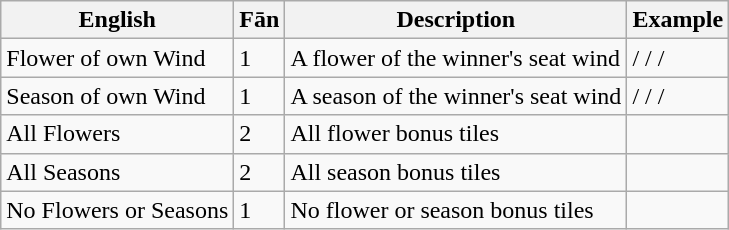<table class="wikitable">
<tr>
<th>English</th>
<th>Fān</th>
<th>Description</th>
<th>Example</th>
</tr>
<tr>
<td>Flower of own Wind</td>
<td>1</td>
<td>A flower of the winner's seat wind</td>
<td> /  /  / </td>
</tr>
<tr>
<td>Season of own Wind</td>
<td>1</td>
<td>A season of the winner's seat wind</td>
<td> /  /  / </td>
</tr>
<tr>
<td>All Flowers</td>
<td>2</td>
<td>All flower bonus tiles</td>
<td></td>
</tr>
<tr>
<td>All Seasons</td>
<td>2</td>
<td>All season bonus tiles</td>
<td></td>
</tr>
<tr>
<td>No Flowers or Seasons</td>
<td>1</td>
<td>No flower or season bonus tiles</td>
<td></td>
</tr>
</table>
